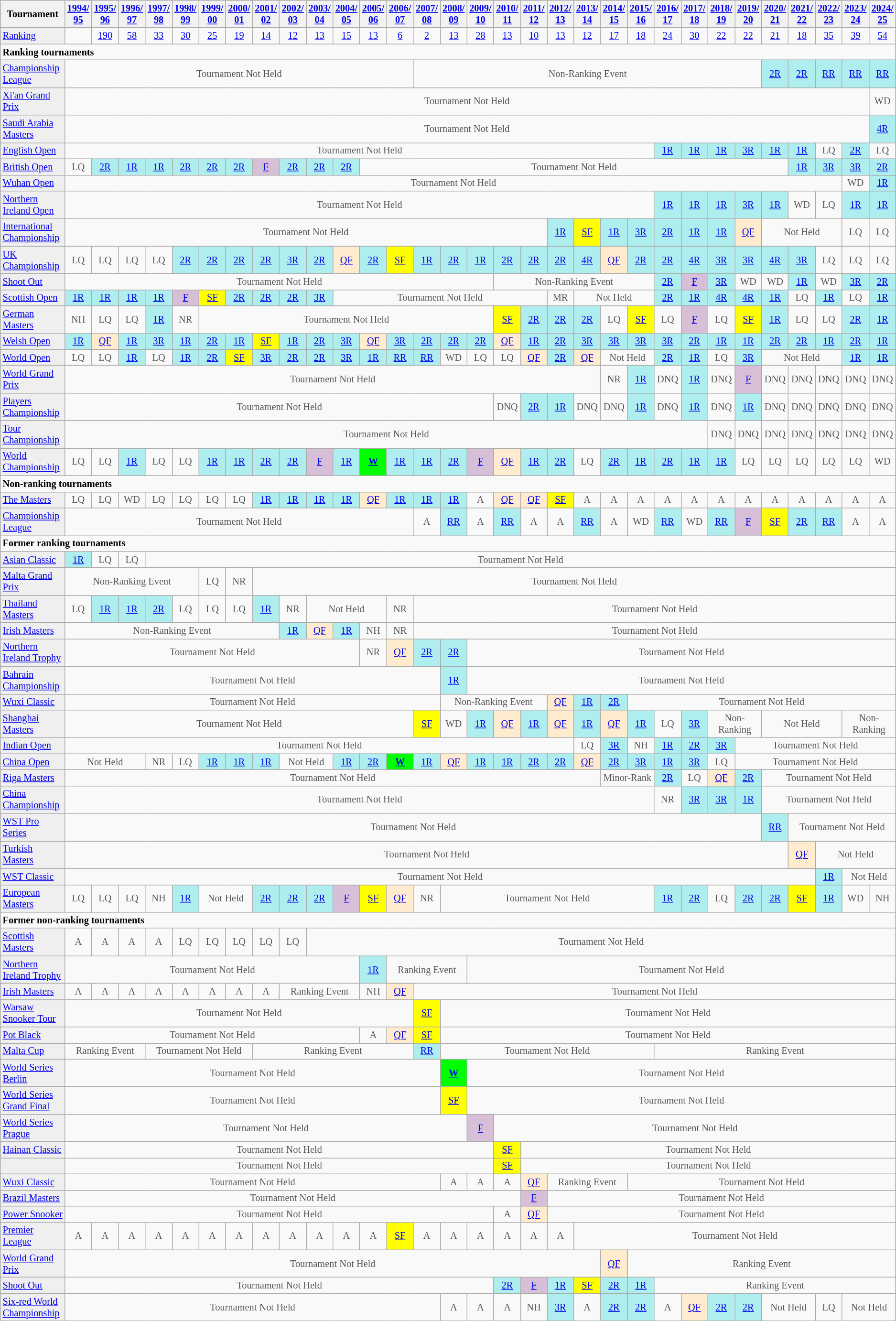<table class="wikitable" style="font-size:85%">
<tr>
<th>Tournament</th>
<th><a href='#'>1994/<br>95</a></th>
<th><a href='#'>1995/<br>96</a></th>
<th><a href='#'>1996/<br>97</a></th>
<th><a href='#'>1997/<br>98</a></th>
<th><a href='#'>1998/<br>99</a></th>
<th><a href='#'>1999/<br>00</a></th>
<th><a href='#'>2000/<br>01</a></th>
<th><a href='#'>2001/<br>02</a></th>
<th><a href='#'>2002/<br>03</a></th>
<th><a href='#'>2003/<br>04</a></th>
<th><a href='#'>2004/<br>05</a></th>
<th><a href='#'>2005/<br>06</a></th>
<th><a href='#'>2006/<br>07</a></th>
<th><a href='#'>2007/<br>08</a></th>
<th><a href='#'>2008/<br>09</a></th>
<th><a href='#'>2009/<br>10</a></th>
<th><a href='#'>2010/<br>11</a></th>
<th><a href='#'>2011/<br>12</a></th>
<th><a href='#'>2012/<br>13</a></th>
<th><a href='#'>2013/<br>14</a></th>
<th><a href='#'>2014/<br>15</a></th>
<th><a href='#'>2015/<br>16</a></th>
<th><a href='#'>2016/<br>17</a></th>
<th><a href='#'>2017/<br>18</a></th>
<th><a href='#'>2018/<br>19</a></th>
<th><a href='#'>2019/<br>20</a></th>
<th><a href='#'>2020/<br>21</a></th>
<th><a href='#'>2021/<br>22</a></th>
<th><a href='#'>2022/<br>23</a></th>
<th><a href='#'>2023/<br>24</a></th>
<th><a href='#'>2024/<br>25</a></th>
</tr>
<tr>
<td style="background:#EFEFEF;"><a href='#'>Ranking</a></td>
<td align="center"></td>
<td align="center"><a href='#'>190</a></td>
<td align="center"><a href='#'>58</a></td>
<td align="center"><a href='#'>33</a></td>
<td align="center"><a href='#'>30</a></td>
<td align="center"><a href='#'>25</a></td>
<td align="center"><a href='#'>19</a></td>
<td align="center"><a href='#'>14</a></td>
<td align="center"><a href='#'>12</a></td>
<td align="center"><a href='#'>13</a></td>
<td align="center"><a href='#'>15</a></td>
<td align="center"><a href='#'>13</a></td>
<td align="center"><a href='#'>6</a></td>
<td align="center"><a href='#'>2</a></td>
<td align="center"><a href='#'>13</a></td>
<td align="center"><a href='#'>28</a></td>
<td align="center"><a href='#'>13</a></td>
<td align="center"><a href='#'>10</a></td>
<td align="center"><a href='#'>13</a></td>
<td align="center"><a href='#'>12</a></td>
<td align="center"><a href='#'>17</a></td>
<td align="center"><a href='#'>18</a></td>
<td align="center"><a href='#'>24</a></td>
<td align="center"><a href='#'>30</a></td>
<td align="center"><a href='#'>22</a></td>
<td align="center"><a href='#'>22</a></td>
<td align="center"><a href='#'>21</a></td>
<td align="center"><a href='#'>18</a></td>
<td align="center"><a href='#'>35</a></td>
<td align="center"><a href='#'>39</a></td>
<td align="center"><a href='#'>54</a></td>
</tr>
<tr>
<td colspan="40"><strong>Ranking tournaments</strong></td>
</tr>
<tr>
<td style="background:#EFEFEF;"><a href='#'>Championship League</a></td>
<td align="center" colspan="13" style="color:#555555;">Tournament Not Held</td>
<td align="center" colspan="13" style="color:#555555;">Non-Ranking Event</td>
<td align="center" style="background:#afeeee;"><a href='#'>2R</a></td>
<td align="center" style="background:#afeeee;"><a href='#'>2R</a></td>
<td align="center" style="background:#afeeee;"><a href='#'>RR</a></td>
<td align="center" style="background:#afeeee;"><a href='#'>RR</a></td>
<td align="center" style="background:#afeeee;"><a href='#'>RR</a></td>
</tr>
<tr>
<td style="background:#EFEFEF;"><a href='#'>Xi'an Grand Prix</a></td>
<td align="center" colspan="30" style="color:#555555;">Tournament Not Held</td>
<td align="center" style="color:#555555;">WD</td>
</tr>
<tr>
<td style="background:#EFEFEF;"><a href='#'>Saudi Arabia Masters</a></td>
<td align="center" colspan="30" style="color:#555555;">Tournament Not Held</td>
<td align="center" style="background:#afeeee;"><a href='#'>4R</a></td>
</tr>
<tr>
<td style="background:#EFEFEF;"><a href='#'>English Open</a></td>
<td align="center" colspan="22" style="color:#555555;">Tournament Not Held</td>
<td align="center" style="background:#afeeee;"><a href='#'>1R</a></td>
<td align="center" style="background:#afeeee;"><a href='#'>1R</a></td>
<td align="center" style="background:#afeeee;"><a href='#'>1R</a></td>
<td align="center" style="background:#afeeee;"><a href='#'>3R</a></td>
<td align="center" style="background:#afeeee;"><a href='#'>1R</a></td>
<td align="center" style="background:#afeeee;"><a href='#'>1R</a></td>
<td align="center" style="color:#555555;">LQ</td>
<td align="center" style="background:#afeeee;"><a href='#'>2R</a></td>
<td align="center" style="color:#555555;">LQ</td>
</tr>
<tr>
<td style="background:#EFEFEF;"><a href='#'>British Open</a></td>
<td align="center" style="color:#555555;">LQ</td>
<td align="center" style="background:#afeeee;"><a href='#'>2R</a></td>
<td align="center" style="background:#afeeee;"><a href='#'>1R</a></td>
<td align="center" style="background:#afeeee;"><a href='#'>1R</a></td>
<td align="center" style="background:#afeeee;"><a href='#'>2R</a></td>
<td align="center" style="background:#afeeee;"><a href='#'>2R</a></td>
<td align="center" style="background:#afeeee;"><a href='#'>2R</a></td>
<td align="center" style="background:thistle;"><a href='#'>F</a></td>
<td align="center" style="background:#afeeee;"><a href='#'>2R</a></td>
<td align="center" style="background:#afeeee;"><a href='#'>2R</a></td>
<td align="center" style="background:#afeeee;"><a href='#'>2R</a></td>
<td align="center" colspan="16" style="color:#555555;">Tournament Not Held</td>
<td align="center" style="background:#afeeee;"><a href='#'>1R</a></td>
<td align="center" style="background:#afeeee;"><a href='#'>3R</a></td>
<td align="center" style="background:#afeeee;"><a href='#'>3R</a></td>
<td align="center" style="background:#afeeee;"><a href='#'>2R</a></td>
</tr>
<tr>
<td style="background:#EFEFEF;"><a href='#'>Wuhan Open</a></td>
<td align="center" colspan="29" style="color:#555555;">Tournament Not Held</td>
<td align="center" style="color:#555555;">WD</td>
<td align="center" style="background:#afeeee;"><a href='#'>1R</a></td>
</tr>
<tr>
<td style="background:#EFEFEF;"><a href='#'>Northern Ireland Open</a></td>
<td align="center" colspan="22" style="color:#555555;">Tournament Not Held</td>
<td align="center" style="background:#afeeee;"><a href='#'>1R</a></td>
<td align="center" style="background:#afeeee;"><a href='#'>1R</a></td>
<td align="center" style="background:#afeeee;"><a href='#'>1R</a></td>
<td align="center" style="background:#afeeee;"><a href='#'>3R</a></td>
<td align="center" style="background:#afeeee;"><a href='#'>1R</a></td>
<td align="center" style="color:#555555;">WD</td>
<td align="center" style="color:#555555;">LQ</td>
<td align="center" style="background:#afeeee;"><a href='#'>1R</a></td>
<td align="center" style="background:#afeeee;"><a href='#'>1R</a></td>
</tr>
<tr>
<td style="background:#EFEFEF;"><a href='#'>International Championship</a></td>
<td align="center" colspan="18" style="color:#555555;">Tournament Not Held</td>
<td align="center" style="background:#afeeee;"><a href='#'>1R</a></td>
<td align="center" style="background:yellow;"><a href='#'>SF</a></td>
<td align="center" style="background:#afeeee;"><a href='#'>1R</a></td>
<td align="center" style="background:#afeeee;"><a href='#'>3R</a></td>
<td align="center" style="background:#afeeee;"><a href='#'>2R</a></td>
<td align="center" style="background:#afeeee;"><a href='#'>1R</a></td>
<td align="center" style="background:#afeeee;"><a href='#'>1R</a></td>
<td align="center" style="background:#ffebcd;"><a href='#'>QF</a></td>
<td align="center" colspan="3" style="color:#555555;">Not Held</td>
<td align="center" style="color:#555555;">LQ</td>
<td align="center" style="color:#555555;">LQ</td>
</tr>
<tr>
<td style="background:#EFEFEF;"><a href='#'>UK Championship</a></td>
<td align="center" style="color:#555555;">LQ</td>
<td align="center" style="color:#555555;">LQ</td>
<td align="center" style="color:#555555;">LQ</td>
<td align="center" style="color:#555555;">LQ</td>
<td align="center" style="background:#afeeee;"><a href='#'>2R</a></td>
<td align="center" style="background:#afeeee;"><a href='#'>2R</a></td>
<td align="center" style="background:#afeeee;"><a href='#'>2R</a></td>
<td align="center" style="background:#afeeee;"><a href='#'>2R</a></td>
<td align="center" style="background:#afeeee;"><a href='#'>3R</a></td>
<td align="center" style="background:#afeeee;"><a href='#'>2R</a></td>
<td align="center" style="background:#ffebcd;"><a href='#'>QF</a></td>
<td align="center" style="background:#afeeee;"><a href='#'>2R</a></td>
<td align="center" style="background:yellow;"><a href='#'>SF</a></td>
<td align="center" style="background:#afeeee;"><a href='#'>1R</a></td>
<td align="center" style="background:#afeeee;"><a href='#'>2R</a></td>
<td align="center" style="background:#afeeee;"><a href='#'>1R</a></td>
<td align="center" style="background:#afeeee;"><a href='#'>2R</a></td>
<td align="center" style="background:#afeeee;"><a href='#'>2R</a></td>
<td align="center" style="background:#afeeee;"><a href='#'>2R</a></td>
<td align="center" style="background:#afeeee;"><a href='#'>4R</a></td>
<td align="center" style="background:#ffebcd;"><a href='#'>QF</a></td>
<td align="center" style="background:#afeeee;"><a href='#'>2R</a></td>
<td align="center" style="background:#afeeee;"><a href='#'>2R</a></td>
<td align="center" style="background:#afeeee;"><a href='#'>4R</a></td>
<td align="center" style="background:#afeeee;"><a href='#'>3R</a></td>
<td align="center" style="background:#afeeee;"><a href='#'>3R</a></td>
<td align="center" style="background:#afeeee;"><a href='#'>4R</a></td>
<td align="center" style="background:#afeeee;"><a href='#'>3R</a></td>
<td align="center" style="color:#555555;">LQ</td>
<td align="center" style="color:#555555;">LQ</td>
<td align="center" style="color:#555555;">LQ</td>
</tr>
<tr>
<td style="background:#EFEFEF;"><a href='#'>Shoot Out</a></td>
<td align="center" colspan="16" style="color:#555555;">Tournament Not Held</td>
<td align="center" colspan="6" style="color:#555555;">Non-Ranking Event</td>
<td align="center" style="background:#afeeee;"><a href='#'>2R</a></td>
<td align="center" style="background:thistle;"><a href='#'>F</a></td>
<td align="center" style="background:#afeeee;"><a href='#'>3R</a></td>
<td align="center" style="color:#555555;">WD</td>
<td align="center" style="color:#555555;">WD</td>
<td align="center" style="background:#afeeee;"><a href='#'>1R</a></td>
<td align="center" style="color:#555555;">WD</td>
<td align="center" style="background:#afeeee;"><a href='#'>3R</a></td>
<td align="center" style="background:#afeeee;"><a href='#'>2R</a></td>
</tr>
<tr>
<td style="background:#EFEFEF;"><a href='#'>Scottish Open</a></td>
<td align="center" style="background:#afeeee;"><a href='#'>1R</a></td>
<td align="center" style="background:#afeeee;"><a href='#'>1R</a></td>
<td align="center" style="background:#afeeee;"><a href='#'>1R</a></td>
<td align="center" style="background:#afeeee;"><a href='#'>1R</a></td>
<td align="center" style="background:thistle;"><a href='#'>F</a></td>
<td align="center" style="background:yellow;"><a href='#'>SF</a></td>
<td align="center" style="background:#afeeee;"><a href='#'>2R</a></td>
<td align="center" style="background:#afeeee;"><a href='#'>2R</a></td>
<td align="center" style="background:#afeeee;"><a href='#'>2R</a></td>
<td align="center" style="background:#afeeee;"><a href='#'>3R</a></td>
<td align="center" colspan="8" style="color:#555555;">Tournament Not Held</td>
<td align="center" style="color:#555555;">MR</td>
<td align="center" colspan="3" style="color:#555555;">Not Held</td>
<td align="center" style="background:#afeeee;"><a href='#'>2R</a></td>
<td align="center" style="background:#afeeee;"><a href='#'>1R</a></td>
<td align="center" style="background:#afeeee;"><a href='#'>4R</a></td>
<td align="center" style="background:#afeeee;"><a href='#'>4R</a></td>
<td align="center" style="background:#afeeee;"><a href='#'>1R</a></td>
<td align="center" style="color:#555555;">LQ</td>
<td align="center" style="background:#afeeee;"><a href='#'>1R</a></td>
<td align="center" style="color:#555555;">LQ</td>
<td align="center" style="background:#afeeee;"><a href='#'>1R</a></td>
</tr>
<tr>
<td style="background:#EFEFEF;"><a href='#'>German Masters</a></td>
<td align="center" style="color:#555555;">NH</td>
<td align="center" style="color:#555555;">LQ</td>
<td align="center" style="color:#555555;">LQ</td>
<td align="center" style="background:#afeeee;"><a href='#'>1R</a></td>
<td align="center" style="color:#555555;">NR</td>
<td align="center" colspan="11" style="color:#555555;">Tournament Not Held</td>
<td align="center" style="background:yellow;"><a href='#'>SF</a></td>
<td align="center" style="background:#afeeee;"><a href='#'>2R</a></td>
<td align="center" style="background:#afeeee;"><a href='#'>2R</a></td>
<td align="center" style="background:#afeeee;"><a href='#'>2R</a></td>
<td align="center" style="color:#555555;">LQ</td>
<td align="center" style="background:yellow;"><a href='#'>SF</a></td>
<td align="center" style="color:#555555;">LQ</td>
<td align="center" style="background:thistle;"><a href='#'>F</a></td>
<td align="center" style="color:#555555;">LQ</td>
<td align="center" style="background:yellow;"><a href='#'>SF</a></td>
<td align="center" style="background:#afeeee;"><a href='#'>1R</a></td>
<td align="center" style="color:#555555;">LQ</td>
<td align="center" style="color:#555555;">LQ</td>
<td align="center" style="background:#afeeee;"><a href='#'>2R</a></td>
<td align="center" style="background:#afeeee;"><a href='#'>1R</a></td>
</tr>
<tr>
<td style="background:#EFEFEF;"><a href='#'>Welsh Open</a></td>
<td align="center" style="background:#afeeee;"><a href='#'>1R</a></td>
<td align="center" style="background:#ffebcd;"><a href='#'>QF</a></td>
<td align="center" style="background:#afeeee;"><a href='#'>1R</a></td>
<td align="center" style="background:#afeeee;"><a href='#'>3R</a></td>
<td align="center" style="background:#afeeee;"><a href='#'>1R</a></td>
<td align="center" style="background:#afeeee;"><a href='#'>2R</a></td>
<td align="center" style="background:#afeeee;"><a href='#'>1R</a></td>
<td align="center" style="background:yellow;"><a href='#'>SF</a></td>
<td align="center" style="background:#afeeee;"><a href='#'>1R</a></td>
<td align="center" style="background:#afeeee;"><a href='#'>2R</a></td>
<td align="center" style="background:#afeeee;"><a href='#'>3R</a></td>
<td align="center" style="background:#ffebcd;"><a href='#'>QF</a></td>
<td align="center" style="background:#afeeee;"><a href='#'>3R</a></td>
<td align="center" style="background:#afeeee;"><a href='#'>2R</a></td>
<td align="center" style="background:#afeeee;"><a href='#'>2R</a></td>
<td align="center" style="background:#afeeee;"><a href='#'>2R</a></td>
<td align="center" style="background:#ffebcd;"><a href='#'>QF</a></td>
<td align="center" style="background:#afeeee;"><a href='#'>1R</a></td>
<td align="center" style="background:#afeeee;"><a href='#'>2R</a></td>
<td align="center" style="background:#afeeee;"><a href='#'>3R</a></td>
<td align="center" style="background:#afeeee;"><a href='#'>3R</a></td>
<td align="center" style="background:#afeeee;"><a href='#'>3R</a></td>
<td align="center" style="background:#afeeee;"><a href='#'>3R</a></td>
<td align="center" style="background:#afeeee;"><a href='#'>2R</a></td>
<td align="center" style="background:#afeeee;"><a href='#'>1R</a></td>
<td align="center" style="background:#afeeee;"><a href='#'>1R</a></td>
<td align="center" style="background:#afeeee;"><a href='#'>2R</a></td>
<td align="center" style="background:#afeeee;"><a href='#'>2R</a></td>
<td align="center" style="background:#afeeee;"><a href='#'>1R</a></td>
<td align="center" style="background:#afeeee;"><a href='#'>2R</a></td>
<td align="center" style="background:#afeeee;"><a href='#'>1R</a></td>
</tr>
<tr>
<td style="background:#EFEFEF;"><a href='#'>World Open</a></td>
<td align="center" style="color:#555555;">LQ</td>
<td align="center" style="color:#555555;">LQ</td>
<td align="center" style="background:#afeeee;"><a href='#'>1R</a></td>
<td align="center" style="color:#555555;">LQ</td>
<td align="center" style="background:#afeeee;"><a href='#'>1R</a></td>
<td align="center" style="background:#afeeee;"><a href='#'>2R</a></td>
<td align="center" style="background:yellow;"><a href='#'>SF</a></td>
<td align="center" style="background:#afeeee;"><a href='#'>3R</a></td>
<td align="center" style="background:#afeeee;"><a href='#'>2R</a></td>
<td align="center" style="background:#afeeee;"><a href='#'>2R</a></td>
<td align="center" style="background:#afeeee;"><a href='#'>3R</a></td>
<td align="center" style="background:#afeeee;"><a href='#'>1R</a></td>
<td align="center" style="background:#afeeee;"><a href='#'>RR</a></td>
<td align="center" style="background:#afeeee;"><a href='#'>RR</a></td>
<td align="center" style="color:#555555;">WD</td>
<td align="center" style="color:#555555;">LQ</td>
<td align="center" style="color:#555555;">LQ</td>
<td align="center" style="background:#ffebcd;"><a href='#'>QF</a></td>
<td align="center" style="background:#afeeee;"><a href='#'>2R</a></td>
<td align="center" style="background:#ffebcd;"><a href='#'>QF</a></td>
<td align="center" colspan="2" style="color:#555555;">Not Held</td>
<td align="center" style="background:#afeeee;"><a href='#'>2R</a></td>
<td align="center" style="background:#afeeee;"><a href='#'>1R</a></td>
<td align="center" style="color:#555555;">LQ</td>
<td align="center" style="background:#afeeee;"><a href='#'>3R</a></td>
<td align="center" colspan="3" style="color:#555555;">Not Held</td>
<td align="center" style="background:#afeeee;"><a href='#'>1R</a></td>
<td align="center" style="background:#afeeee;"><a href='#'>1R</a></td>
</tr>
<tr>
<td style="background:#EFEFEF;"><a href='#'>World Grand Prix</a></td>
<td align="center" colspan="20" style="color:#555555;">Tournament Not Held</td>
<td align="center" style="color:#555555;">NR</td>
<td align="center" style="background:#afeeee;"><a href='#'>1R</a></td>
<td align="center" style="color:#555555;">DNQ</td>
<td align="center" style="background:#afeeee;"><a href='#'>1R</a></td>
<td align="center" style="color:#555555;">DNQ</td>
<td align="center" style="background:thistle;"><a href='#'>F</a></td>
<td align="center" style="color:#555555;">DNQ</td>
<td align="center" style="color:#555555;">DNQ</td>
<td align="center" style="color:#555555;">DNQ</td>
<td align="center" style="color:#555555;">DNQ</td>
<td align="center" style="color:#555555;">DNQ</td>
</tr>
<tr>
<td style="background:#EFEFEF;"><a href='#'>Players Championship</a></td>
<td align="center" colspan="16" style="color:#555555;">Tournament Not Held</td>
<td align="center" style="color:#555555;">DNQ</td>
<td align="center" style="background:#afeeee;"><a href='#'>2R</a></td>
<td align="center" style="background:#afeeee;"><a href='#'>1R</a></td>
<td align="center" style="color:#555555;">DNQ</td>
<td align="center" style="color:#555555;">DNQ</td>
<td align="center" style="background:#afeeee;"><a href='#'>1R</a></td>
<td align="center" style="color:#555555;">DNQ</td>
<td align="center" style="background:#afeeee;"><a href='#'>1R</a></td>
<td align="center" style="color:#555555;">DNQ</td>
<td align="center" style="background:#afeeee;"><a href='#'>1R</a></td>
<td align="center" style="color:#555555;">DNQ</td>
<td align="center" style="color:#555555;">DNQ</td>
<td align="center" style="color:#555555;">DNQ</td>
<td align="center" style="color:#555555;">DNQ</td>
<td align="center" style="color:#555555;">DNQ</td>
</tr>
<tr>
<td style="background:#EFEFEF;"><a href='#'>Tour Championship</a></td>
<td align="center" colspan="24" style="color:#555555;">Tournament Not Held</td>
<td align="center" style="color:#555555;">DNQ</td>
<td align="center" style="color:#555555;">DNQ</td>
<td align="center" style="color:#555555;">DNQ</td>
<td align="center" style="color:#555555;">DNQ</td>
<td align="center" style="color:#555555;">DNQ</td>
<td align="center" style="color:#555555;">DNQ</td>
<td align="center" style="color:#555555;">DNQ</td>
</tr>
<tr>
<td style="background:#EFEFEF;"><a href='#'>World Championship</a></td>
<td align="center" style="color:#555555;">LQ</td>
<td align="center" style="color:#555555;">LQ</td>
<td align="center" style="background:#afeeee;"><a href='#'>1R</a></td>
<td align="center" style="color:#555555;">LQ</td>
<td align="center" style="color:#555555;">LQ</td>
<td align="center" style="background:#afeeee;"><a href='#'>1R</a></td>
<td align="center" style="background:#afeeee;"><a href='#'>1R</a></td>
<td align="center" style="background:#afeeee;"><a href='#'>2R</a></td>
<td align="center" style="background:#afeeee;"><a href='#'>2R</a></td>
<td align="center" style="background:thistle;"><a href='#'>F</a></td>
<td align="center" style="background:#afeeee;"><a href='#'>1R</a></td>
<td align="center" style="background:#00ff00;"><a href='#'><strong>W</strong></a></td>
<td align="center" style="background:#afeeee;"><a href='#'>1R</a></td>
<td align="center" style="background:#afeeee;"><a href='#'>1R</a></td>
<td align="center" style="background:#afeeee;"><a href='#'>2R</a></td>
<td align="center" style="background:thistle;"><a href='#'>F</a></td>
<td align="center" style="background:#ffebcd;"><a href='#'>QF</a></td>
<td align="center" style="background:#afeeee;"><a href='#'>1R</a></td>
<td align="center" style="background:#afeeee;"><a href='#'>2R</a></td>
<td align="center" style="color:#555555;">LQ</td>
<td align="center" style="background:#afeeee;"><a href='#'>2R</a></td>
<td align="center" style="background:#afeeee;"><a href='#'>1R</a></td>
<td align="center" style="background:#afeeee;"><a href='#'>2R</a></td>
<td align="center" style="background:#afeeee;"><a href='#'>1R</a></td>
<td align="center" style="background:#afeeee;"><a href='#'>1R</a></td>
<td align="center" style="color:#555555;">LQ</td>
<td align="center" style="color:#555555;">LQ</td>
<td align="center" style="color:#555555;">LQ</td>
<td align="center" style="color:#555555;">LQ</td>
<td align="center" style="color:#555555;">LQ</td>
<td align="center" style="color:#555555;">WD</td>
</tr>
<tr>
<td colspan="40"><strong>Non-ranking tournaments</strong></td>
</tr>
<tr>
<td style="background:#EFEFEF;"><a href='#'>The Masters</a></td>
<td align="center" style="color:#555555;">LQ</td>
<td align="center" style="color:#555555;">LQ</td>
<td align="center" style="color:#555555;">WD</td>
<td align="center" style="color:#555555;">LQ</td>
<td align="center" style="color:#555555;">LQ</td>
<td align="center" style="color:#555555;">LQ</td>
<td align="center" style="color:#555555;">LQ</td>
<td align="center" style="background:#afeeee;"><a href='#'>1R</a></td>
<td align="center" style="background:#afeeee;"><a href='#'>1R</a></td>
<td align="center" style="background:#afeeee;"><a href='#'>1R</a></td>
<td align="center" style="background:#afeeee;"><a href='#'>1R</a></td>
<td align="center" style="background:#ffebcd;"><a href='#'>QF</a></td>
<td align="center" style="background:#afeeee;"><a href='#'>1R</a></td>
<td align="center" style="background:#afeeee;"><a href='#'>1R</a></td>
<td align="center" style="background:#afeeee;"><a href='#'>1R</a></td>
<td align="center" style="color:#555555;">A</td>
<td align="center" style="background:#ffebcd;"><a href='#'>QF</a></td>
<td align="center" style="background:#ffebcd;"><a href='#'>QF</a></td>
<td align="center" style="background:yellow;"><a href='#'>SF</a></td>
<td align="center" style="color:#555555;">A</td>
<td align="center" style="color:#555555;">A</td>
<td align="center" style="color:#555555;">A</td>
<td align="center" style="color:#555555;">A</td>
<td align="center" style="color:#555555;">A</td>
<td align="center" style="color:#555555;">A</td>
<td align="center" style="color:#555555;">A</td>
<td align="center" style="color:#555555;">A</td>
<td align="center" style="color:#555555;">A</td>
<td align="center" style="color:#555555;">A</td>
<td align="center" style="color:#555555;">A</td>
<td align="center" style="color:#555555;">A</td>
</tr>
<tr>
<td style="background:#EFEFEF;"><a href='#'>Championship League</a></td>
<td align="center" colspan="13" style="color:#555555;">Tournament Not Held</td>
<td align="center" style="color:#555555;">A</td>
<td align="center" style="background:#afeeee;"><a href='#'>RR</a></td>
<td align="center" style="color:#555555;">A</td>
<td align="center" style="background:#afeeee;"><a href='#'>RR</a></td>
<td align="center" style="color:#555555;">A</td>
<td align="center" style="color:#555555;">A</td>
<td align="center" style="background:#afeeee;"><a href='#'>RR</a></td>
<td align="center" style="color:#555555;">A</td>
<td align="center" style="color:#555555;">WD</td>
<td align="center" style="background:#afeeee;"><a href='#'>RR</a></td>
<td align="center" style="color:#555555;">WD</td>
<td align="center" style="background:#afeeee;"><a href='#'>RR</a></td>
<td align="center" style="background:thistle;"><a href='#'>F</a></td>
<td align="center" style="background:yellow;"><a href='#'>SF</a></td>
<td align="center" style="background:#afeeee;"><a href='#'>2R</a></td>
<td align="center" style="background:#afeeee;"><a href='#'>RR</a></td>
<td align="center" style="color:#555555;">A</td>
<td align="center" style="color:#555555;">A</td>
</tr>
<tr>
<td colspan="40"><strong>Former ranking tournaments</strong></td>
</tr>
<tr>
<td style="background:#EFEFEF;"><a href='#'>Asian Classic</a></td>
<td align="center" style="background:#afeeee;"><a href='#'>1R</a></td>
<td align="center" style="color:#555555;">LQ</td>
<td align="center" style="color:#555555;">LQ</td>
<td align="center" colspan="40" style="color:#555555;">Tournament Not Held</td>
</tr>
<tr>
<td style="background:#EFEFEF;"><a href='#'>Malta Grand Prix</a></td>
<td align="center" colspan="5" style="color:#555555;">Non-Ranking Event</td>
<td align="center" style="color:#555555;">LQ</td>
<td align="center" style="color:#555555;">NR</td>
<td align="center" colspan="40" style="color:#555555;">Tournament Not Held</td>
</tr>
<tr>
<td style="background:#EFEFEF;"><a href='#'>Thailand Masters</a></td>
<td align="center" style="color:#555555;">LQ</td>
<td align="center" style="background:#afeeee;"><a href='#'>1R</a></td>
<td align="center" style="background:#afeeee;"><a href='#'>1R</a></td>
<td align="center" style="background:#afeeee;"><a href='#'>2R</a></td>
<td align="center" style="color:#555555;">LQ</td>
<td align="center" style="color:#555555;">LQ</td>
<td align="center" style="color:#555555;">LQ</td>
<td align="center" style="background:#afeeee;"><a href='#'>1R</a></td>
<td align="center" style="color:#555555;">NR</td>
<td align="center" colspan="3" style="color:#555555;">Not Held</td>
<td align="center" style="color:#555555;">NR</td>
<td align="center" colspan="40" style="color:#555555;">Tournament Not Held</td>
</tr>
<tr>
<td style="background:#EFEFEF;"><a href='#'>Irish Masters</a></td>
<td align="center" colspan="8" style="color:#555555;">Non-Ranking Event</td>
<td align="center" style="background:#afeeee;"><a href='#'>1R</a></td>
<td align="center" style="background:#ffebcd;"><a href='#'>QF</a></td>
<td align="center" style="background:#afeeee;"><a href='#'>1R</a></td>
<td align="center" style="color:#555555;">NH</td>
<td align="center" style="color:#555555;">NR</td>
<td align="center" colspan="40" style="color:#555555;">Tournament Not Held</td>
</tr>
<tr>
<td style="background:#EFEFEF;"><a href='#'>Northern Ireland Trophy</a></td>
<td align="center" colspan="11" style="color:#555555;">Tournament Not Held</td>
<td align="center" style="color:#555555;">NR</td>
<td align="center" style="background:#ffebcd;"><a href='#'>QF</a></td>
<td align="center" style="background:#afeeee;"><a href='#'>2R</a></td>
<td align="center" style="background:#afeeee;"><a href='#'>2R</a></td>
<td align="center" colspan="40" style="color:#555555;">Tournament Not Held</td>
</tr>
<tr>
<td style="background:#EFEFEF;"><a href='#'>Bahrain Championship</a></td>
<td align="center" colspan="14" style="color:#555555;">Tournament Not Held</td>
<td align="center" style="background:#afeeee;"><a href='#'>1R</a></td>
<td align="center" colspan="40" style="color:#555555;">Tournament Not Held</td>
</tr>
<tr>
<td style="background:#EFEFEF;"><a href='#'>Wuxi Classic</a></td>
<td align="center" colspan="14" style="color:#555555;">Tournament Not Held</td>
<td align="center" colspan="4" style="color:#555555;">Non-Ranking Event</td>
<td align="center" style="background:#ffebcd;"><a href='#'>QF</a></td>
<td align="center" style="background:#afeeee;"><a href='#'>1R</a></td>
<td align="center" style="background:#afeeee;"><a href='#'>2R</a></td>
<td align="center" colspan="40" style="color:#555555;">Tournament Not Held</td>
</tr>
<tr>
<td style="background:#EFEFEF;"><a href='#'>Shanghai Masters</a></td>
<td align="center" colspan="13" style="color:#555555;">Tournament Not Held</td>
<td align="center" style="background:yellow;"><a href='#'>SF</a></td>
<td align="center" style="color:#555555;">WD</td>
<td align="center" style="background:#afeeee;"><a href='#'>1R</a></td>
<td align="center" style="background:#ffebcd;"><a href='#'>QF</a></td>
<td align="center" style="background:#afeeee;"><a href='#'>1R</a></td>
<td align="center" style="background:#ffebcd;"><a href='#'>QF</a></td>
<td align="center" style="background:#afeeee;"><a href='#'>1R</a></td>
<td align="center" style="background:#ffebcd;"><a href='#'>QF</a></td>
<td align="center" style="background:#afeeee;"><a href='#'>1R</a></td>
<td align="center" style="color:#555555;">LQ</td>
<td align="center" style="background:#afeeee;"><a href='#'>3R</a></td>
<td align="center" colspan="2" style="color:#555555;">Non-Ranking</td>
<td align="center" colspan="3" style="color:#555555;">Not Held</td>
<td align="center" colspan="2" style="color:#555555;">Non-Ranking</td>
</tr>
<tr>
<td style="background:#EFEFEF;"><a href='#'>Indian Open</a></td>
<td align="center" colspan="19" style="color:#555555;">Tournament Not Held</td>
<td align="center" style="color:#555555;">LQ</td>
<td align="center" style="background:#afeeee;"><a href='#'>3R</a></td>
<td align="center" style="color:#555555;">NH</td>
<td align="center" style="background:#afeeee;"><a href='#'>1R</a></td>
<td align="center" style="background:#afeeee;"><a href='#'>2R</a></td>
<td align="center" style="background:#afeeee;"><a href='#'>3R</a></td>
<td align="center" colspan="40" style="color:#555555;">Tournament Not Held</td>
</tr>
<tr>
<td style="background:#EFEFEF;"><a href='#'>China Open</a></td>
<td align="center" colspan="3" style="color:#555555;">Not Held</td>
<td align="center" style="color:#555555;">NR</td>
<td align="center" style="color:#555555;">LQ</td>
<td align="center" style="background:#afeeee;"><a href='#'>1R</a></td>
<td align="center" style="background:#afeeee;"><a href='#'>1R</a></td>
<td align="center" style="background:#afeeee;"><a href='#'>1R</a></td>
<td align="center" colspan="2" style="color:#555555;">Not Held</td>
<td align="center" style="background:#afeeee;"><a href='#'>1R</a></td>
<td align="center" style="background:#afeeee;"><a href='#'>2R</a></td>
<td align="center" style="background:#00ff00;"><a href='#'><strong>W</strong></a></td>
<td align="center" style="background:#afeeee;"><a href='#'>1R</a></td>
<td align="center" style="background:#ffebcd;"><a href='#'>QF</a></td>
<td align="center" style="background:#afeeee;"><a href='#'>1R</a></td>
<td align="center" style="background:#afeeee;"><a href='#'>1R</a></td>
<td align="center" style="background:#afeeee;"><a href='#'>2R</a></td>
<td align="center" style="background:#afeeee;"><a href='#'>2R</a></td>
<td align="center" style="background:#ffebcd;"><a href='#'>QF</a></td>
<td align="center" style="background:#afeeee;"><a href='#'>2R</a></td>
<td align="center" style="background:#afeeee;"><a href='#'>3R</a></td>
<td align="center" style="background:#afeeee;"><a href='#'>1R</a></td>
<td align="center" style="background:#afeeee;"><a href='#'>3R</a></td>
<td align="center" style="color:#555555;">LQ</td>
<td align="center" colspan="40" style="color:#555555;">Tournament Not Held</td>
</tr>
<tr>
<td style="background:#EFEFEF;"><a href='#'>Riga Masters</a></td>
<td align="center" colspan="20" style="color:#555555;">Tournament Not Held</td>
<td align="center" colspan="2" style="color:#555555;">Minor-Rank</td>
<td align="center" style="background:#afeeee;"><a href='#'>2R</a></td>
<td align="center" style="color:#555555;">LQ</td>
<td align="center" style="background:#ffebcd;"><a href='#'>QF</a></td>
<td align="center" style="background:#afeeee;"><a href='#'>2R</a></td>
<td align="center" colspan="40" style="color:#555555;">Tournament Not Held</td>
</tr>
<tr>
<td style="background:#EFEFEF;"><a href='#'>China Championship</a></td>
<td align="center" colspan="22" style="color:#555555;">Tournament Not Held</td>
<td align="center" style="color:#555555;">NR</td>
<td align="center" style="background:#afeeee;"><a href='#'>3R</a></td>
<td align="center" style="background:#afeeee;"><a href='#'>3R</a></td>
<td align="center" style="background:#afeeee;"><a href='#'>1R</a></td>
<td align="center" colspan="40" style="color:#555555;">Tournament Not Held</td>
</tr>
<tr>
<td style="background:#EFEFEF;"><a href='#'>WST Pro Series</a></td>
<td align="center" colspan="26" style="color:#555555;">Tournament Not Held</td>
<td align="center" style="background:#afeeee;"><a href='#'>RR</a></td>
<td align="center" colspan="40" style="color:#555555;">Tournament Not Held</td>
</tr>
<tr>
<td style="background:#EFEFEF;"><a href='#'>Turkish Masters</a></td>
<td align="center" colspan="27" style="color:#555555;">Tournament Not Held</td>
<td align="center" style="background:#ffebcd;"><a href='#'>QF</a></td>
<td align="center" colspan="3" style="color:#555555;">Not Held</td>
</tr>
<tr>
<td style="background:#EFEFEF;"><a href='#'>WST Classic</a></td>
<td align="center" colspan="28" style="color:#555555;">Tournament Not Held</td>
<td align="center" style="background:#afeeee;"><a href='#'>1R</a></td>
<td align="center" colspan="2" style="color:#555555;">Not Held</td>
</tr>
<tr>
<td style="background:#EFEFEF;"><a href='#'>European Masters</a></td>
<td align="center" style="color:#555555;">LQ</td>
<td align="center" style="color:#555555;">LQ</td>
<td align="center" style="color:#555555;">LQ</td>
<td align="center" style="color:#555555;">NH</td>
<td align="center" style="background:#afeeee;"><a href='#'>1R</a></td>
<td align="center" colspan="2" style="color:#555555;">Not Held</td>
<td align="center" style="background:#afeeee;"><a href='#'>2R</a></td>
<td align="center" style="background:#afeeee;"><a href='#'>2R</a></td>
<td align="center" style="background:#afeeee;"><a href='#'>2R</a></td>
<td align="center" style="background:thistle;"><a href='#'>F</a></td>
<td align="center" style="background:yellow;"><a href='#'>SF</a></td>
<td align="center" style="background:#ffebcd;"><a href='#'>QF</a></td>
<td align="center" style="color:#555555;">NR</td>
<td align="center" colspan="8" style="color:#555555;">Tournament Not Held</td>
<td align="center" style="background:#afeeee;"><a href='#'>1R</a></td>
<td align="center" style="background:#afeeee;"><a href='#'>2R</a></td>
<td align="center" style="color:#555555;">LQ</td>
<td align="center" style="background:#afeeee;"><a href='#'>2R</a></td>
<td align="center" style="background:#afeeee;"><a href='#'>2R</a></td>
<td align="center" style="background:yellow;"><a href='#'>SF</a></td>
<td align="center" style="background:#afeeee;"><a href='#'>1R</a></td>
<td align="center" style="color:#555555;">WD</td>
<td align="center" style="color:#555555;">NH</td>
</tr>
<tr>
<td colspan="40"><strong>Former non-ranking tournaments</strong></td>
</tr>
<tr>
<td style="background:#EFEFEF;"><a href='#'>Scottish Masters</a></td>
<td align="center" style="color:#555555;">A</td>
<td align="center" style="color:#555555;">A</td>
<td align="center" style="color:#555555;">A</td>
<td align="center" style="color:#555555;">A</td>
<td align="center" style="color:#555555;">LQ</td>
<td align="center" style="color:#555555;">LQ</td>
<td align="center" style="color:#555555;">LQ</td>
<td align="center" style="color:#555555;">LQ</td>
<td align="center" style="color:#555555;">LQ</td>
<td align="center" colspan="40" style="color:#555555;">Tournament Not Held</td>
</tr>
<tr>
<td style="background:#EFEFEF;"><a href='#'>Northern Ireland Trophy</a></td>
<td align="center" colspan="11" style="color:#555555;">Tournament Not Held</td>
<td align="center" style="background:#afeeee;"><a href='#'>1R</a></td>
<td align="center" colspan="3" style="color:#555555;">Ranking Event</td>
<td align="center" colspan="40" style="color:#555555;">Tournament Not Held</td>
</tr>
<tr>
<td style="background:#EFEFEF;"><a href='#'>Irish Masters</a></td>
<td align="center" style="color:#555555;">A</td>
<td align="center" style="color:#555555;">A</td>
<td align="center" style="color:#555555;">A</td>
<td align="center" style="color:#555555;">A</td>
<td align="center" style="color:#555555;">A</td>
<td align="center" style="color:#555555;">A</td>
<td align="center" style="color:#555555;">A</td>
<td align="center" style="color:#555555;">A</td>
<td align="center" colspan="3" style="color:#555555;">Ranking Event</td>
<td align="center" style="color:#555555;">NH</td>
<td align="center" style="background:#ffebcd;"><a href='#'>QF</a></td>
<td align="center" colspan="40" style="color:#555555;">Tournament Not Held</td>
</tr>
<tr>
<td style="background:#EFEFEF;"><a href='#'>Warsaw Snooker Tour</a></td>
<td align="center" colspan="13" style="color:#555555;">Tournament Not Held</td>
<td align="center" style="background:yellow;"><a href='#'>SF</a></td>
<td align="center" colspan="40" style="color:#555555;">Tournament Not Held</td>
</tr>
<tr>
<td style="background:#EFEFEF;"><a href='#'>Pot Black</a></td>
<td align="center" colspan="11" style="color:#555555;">Tournament Not Held</td>
<td align="center" style="color:#555555;">A</td>
<td align="center" style="background:#ffebcd;"><a href='#'>QF</a></td>
<td align="center" style="background:yellow;"><a href='#'>SF</a></td>
<td align="center" colspan="40" style="color:#555555;">Tournament Not Held</td>
</tr>
<tr>
<td style="background:#EFEFEF;"><a href='#'>Malta Cup</a></td>
<td align="center" colspan="3" style="color:#555555;">Ranking Event</td>
<td align="center" colspan="4" style="color:#555555;">Tournament Not Held</td>
<td align="center" colspan="6" style="color:#555555;">Ranking Event</td>
<td align="center" style="background:#afeeee;"><a href='#'>RR</a></td>
<td align="center" colspan="8" style="color:#555555;">Tournament Not Held</td>
<td align="center" colspan="40" style="color:#555555;">Ranking Event</td>
</tr>
<tr>
<td style="background:#EFEFEF;"><a href='#'>World Series Berlin</a></td>
<td align="center" colspan="14" style="color:#555555;">Tournament Not Held</td>
<td align="center" style="background:#00ff00;"><a href='#'><strong>W</strong></a></td>
<td align="center" colspan="40" style="color:#555555;">Tournament Not Held</td>
</tr>
<tr>
<td style="background:#EFEFEF;"><a href='#'>World Series Grand Final</a></td>
<td align="center" colspan="14" style="color:#555555;">Tournament Not Held</td>
<td align="center" style="background:yellow;"><a href='#'>SF</a></td>
<td align="center" colspan="40" style="color:#555555;">Tournament Not Held</td>
</tr>
<tr>
<td style="background:#EFEFEF;"><a href='#'>World Series Prague</a></td>
<td align="center" colspan="15" style="color:#555555;">Tournament Not Held</td>
<td align="center" style="background:thistle;"><a href='#'>F</a></td>
<td align="center" colspan="40" style="color:#555555;">Tournament Not Held</td>
</tr>
<tr>
<td style="background:#EFEFEF;"><a href='#'>Hainan Classic</a></td>
<td align="center" colspan="16" style="color:#555555;">Tournament Not Held</td>
<td align="center" style="background:yellow;"><a href='#'>SF</a></td>
<td align="center" colspan="40" style="color:#555555;">Tournament Not Held</td>
</tr>
<tr>
<td style="background:#EFEFEF;"></td>
<td align="center" colspan="16" style="color:#555555;">Tournament Not Held</td>
<td align="center" style="background:yellow;"><a href='#'>SF</a></td>
<td align="center" colspan="40" style="color:#555555;">Tournament Not Held</td>
</tr>
<tr>
<td style="background:#EFEFEF;"><a href='#'>Wuxi Classic</a></td>
<td align="center" colspan="14" style="color:#555555;">Tournament Not Held</td>
<td align="center" style="color:#555555;">A</td>
<td align="center" style="color:#555555;">A</td>
<td align="center" style="color:#555555;">A</td>
<td align="center" style="background:#ffebcd;"><a href='#'>QF</a></td>
<td align="center" colspan="3" style="color:#555555;">Ranking Event</td>
<td align="center" colspan="40" style="color:#555555;">Tournament Not Held</td>
</tr>
<tr>
<td style="background:#EFEFEF;"><a href='#'>Brazil Masters</a></td>
<td align="center" colspan="17" style="color:#555555;">Tournament Not Held</td>
<td align="center" style="background:thistle;"><a href='#'>F</a></td>
<td align="center" colspan="40" style="color:#555555;">Tournament Not Held</td>
</tr>
<tr>
<td style="background:#EFEFEF;"><a href='#'>Power Snooker</a></td>
<td align="center" colspan="16" style="color:#555555;">Tournament Not Held</td>
<td align="center" style="color:#555555;">A</td>
<td align="center" style="background:#ffebcd;"><a href='#'>QF</a></td>
<td align="center" colspan="40" style="color:#555555;">Tournament Not Held</td>
</tr>
<tr>
<td style="background:#EFEFEF;"><a href='#'>Premier League</a></td>
<td align="center" style="color:#555555;">A</td>
<td align="center" style="color:#555555;">A</td>
<td align="center" style="color:#555555;">A</td>
<td align="center" style="color:#555555;">A</td>
<td align="center" style="color:#555555;">A</td>
<td align="center" style="color:#555555;">A</td>
<td align="center" style="color:#555555;">A</td>
<td align="center" style="color:#555555;">A</td>
<td align="center" style="color:#555555;">A</td>
<td align="center" style="color:#555555;">A</td>
<td align="center" style="color:#555555;">A</td>
<td align="center" style="color:#555555;">A</td>
<td align="center" style="background:yellow;"><a href='#'>SF</a></td>
<td align="center" style="color:#555555;">A</td>
<td align="center" style="color:#555555;">A</td>
<td align="center" style="color:#555555;">A</td>
<td align="center" style="color:#555555;">A</td>
<td align="center" style="color:#555555;">A</td>
<td align="center" style="color:#555555;">A</td>
<td align="center" colspan="40" style="color:#555555;">Tournament Not Held</td>
</tr>
<tr>
<td style="background:#EFEFEF;"><a href='#'>World Grand Prix</a></td>
<td align="center" colspan="20" style="color:#555555;">Tournament Not Held</td>
<td align="center" style="background:#ffebcd;"><a href='#'>QF</a></td>
<td align="center" colspan="40" style="color:#555555;">Ranking Event</td>
</tr>
<tr>
<td style="background:#EFEFEF;"><a href='#'>Shoot Out</a></td>
<td align="center" colspan="16" style="color:#555555;">Tournament Not Held</td>
<td align="center" style="background:#afeeee;"><a href='#'>2R</a></td>
<td align="center" style="background:thistle;"><a href='#'>F</a></td>
<td align="center" style="background:#afeeee;"><a href='#'>1R</a></td>
<td align="center" style="background:yellow;"><a href='#'>SF</a></td>
<td align="center" style="background:#afeeee;"><a href='#'>2R</a></td>
<td align="center" style="background:#afeeee;"><a href='#'>1R</a></td>
<td align="center" colspan="40" style="color:#555555;">Ranking Event</td>
</tr>
<tr>
<td style="background:#EFEFEF;"><a href='#'>Six-red World Championship</a></td>
<td align="center" colspan="14" style="color:#555555;">Tournament Not Held</td>
<td align="center" style="color:#555555;">A</td>
<td align="center" style="color:#555555;">A</td>
<td align="center" style="color:#555555;">A</td>
<td align="center" style="color:#555555;">NH</td>
<td align="center" style="background:#afeeee;"><a href='#'>3R</a></td>
<td align="center" style="color:#555555;">A</td>
<td align="center" style="background:#afeeee;"><a href='#'>2R</a></td>
<td align="center" style="background:#afeeee;"><a href='#'>2R</a></td>
<td align="center" style="color:#555555;">A</td>
<td align="center" style="background:#ffebcd;"><a href='#'>QF</a></td>
<td align="center" style="background:#afeeee;"><a href='#'>2R</a></td>
<td align="center" style="background:#afeeee;"><a href='#'>2R</a></td>
<td align="center" colspan="2" style="color:#555555;">Not Held</td>
<td align="center" style="color:#555555;">LQ</td>
<td align="center" colspan="2" style="color:#555555;">Not Held</td>
</tr>
</table>
